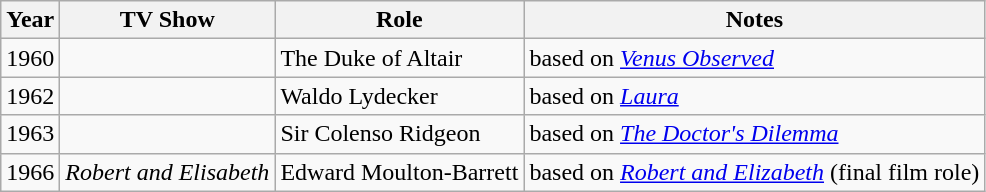<table class="wikitable">
<tr>
<th>Year</th>
<th>TV Show</th>
<th>Role</th>
<th>Notes</th>
</tr>
<tr>
<td>1960</td>
<td><em></em></td>
<td>The Duke of Altair</td>
<td>based on <em><a href='#'>Venus Observed</a></em></td>
</tr>
<tr>
<td>1962</td>
<td><em></em></td>
<td>Waldo Lydecker</td>
<td>based on <em><a href='#'>Laura</a></em></td>
</tr>
<tr>
<td>1963</td>
<td><em></em></td>
<td>Sir Colenso Ridgeon</td>
<td>based on <em><a href='#'>The Doctor's Dilemma</a></em></td>
</tr>
<tr>
<td>1966</td>
<td><em>Robert and Elisabeth</em></td>
<td>Edward Moulton-Barrett</td>
<td>based on <em><a href='#'>Robert and Elizabeth</a></em> (final film role)</td>
</tr>
</table>
